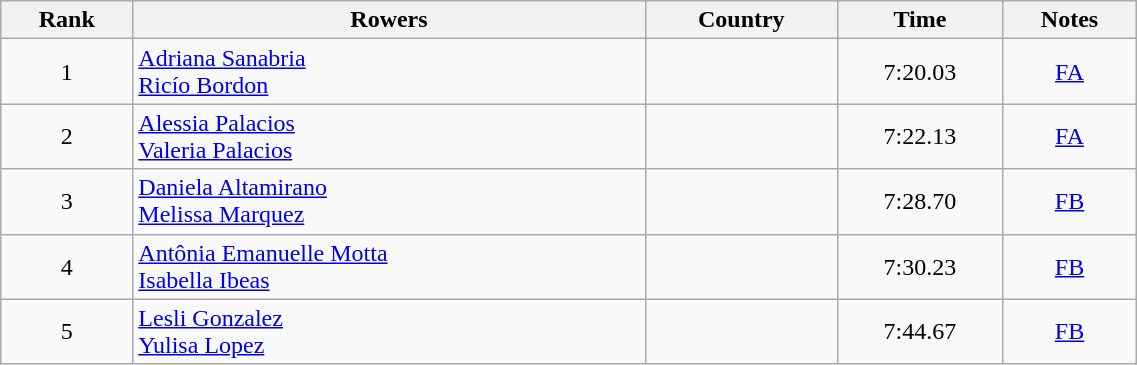<table class="wikitable" width=60% style="text-align:center">
<tr>
<th>Rank</th>
<th>Rowers</th>
<th>Country</th>
<th>Time</th>
<th>Notes</th>
</tr>
<tr>
<td>1</td>
<td align=left><a href='#'>Adriana Sanabria</a><br><a href='#'>Ricío Bordon</a></td>
<td align=left></td>
<td>7:20.03</td>
<td><a href='#'>FA</a></td>
</tr>
<tr>
<td>2</td>
<td align=left><a href='#'>Alessia Palacios</a><br><a href='#'>Valeria Palacios</a></td>
<td align=left></td>
<td>7:22.13</td>
<td><a href='#'>FA</a></td>
</tr>
<tr>
<td>3</td>
<td align=left><a href='#'>Daniela Altamirano</a><br><a href='#'>Melissa Marquez</a></td>
<td align=left></td>
<td>7:28.70</td>
<td><a href='#'>FB</a></td>
</tr>
<tr>
<td>4</td>
<td align=left><a href='#'>Antônia Emanuelle Motta</a><br><a href='#'>Isabella Ibeas</a></td>
<td align=left></td>
<td>7:30.23</td>
<td><a href='#'>FB</a></td>
</tr>
<tr>
<td>5</td>
<td align=left><a href='#'>Lesli Gonzalez</a><br><a href='#'>Yulisa Lopez</a></td>
<td align=left></td>
<td>7:44.67</td>
<td><a href='#'>FB</a></td>
</tr>
</table>
